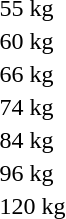<table>
<tr>
<td rowspan=2>55 kg<br></td>
<td rowspan=2></td>
<td rowspan=2></td>
<td></td>
</tr>
<tr>
<td></td>
</tr>
<tr>
<td rowspan=2>60 kg<br></td>
<td rowspan=2></td>
<td rowspan=2></td>
<td></td>
</tr>
<tr>
<td></td>
</tr>
<tr>
<td rowspan=2>66 kg<br></td>
<td rowspan=2></td>
<td rowspan=2></td>
<td></td>
</tr>
<tr>
<td></td>
</tr>
<tr>
<td rowspan=2>74 kg<br></td>
<td rowspan=2></td>
<td rowspan=2></td>
<td></td>
</tr>
<tr>
<td></td>
</tr>
<tr>
<td rowspan=2>84 kg<br></td>
<td rowspan=2></td>
<td rowspan=2></td>
<td></td>
</tr>
<tr>
<td></td>
</tr>
<tr>
<td rowspan=2>96 kg<br></td>
<td rowspan=2></td>
<td rowspan=2></td>
<td></td>
</tr>
<tr>
<td></td>
</tr>
<tr>
<td rowspan=2>120 kg<br></td>
<td rowspan=2></td>
<td rowspan=2></td>
<td></td>
</tr>
<tr>
<td></td>
</tr>
</table>
